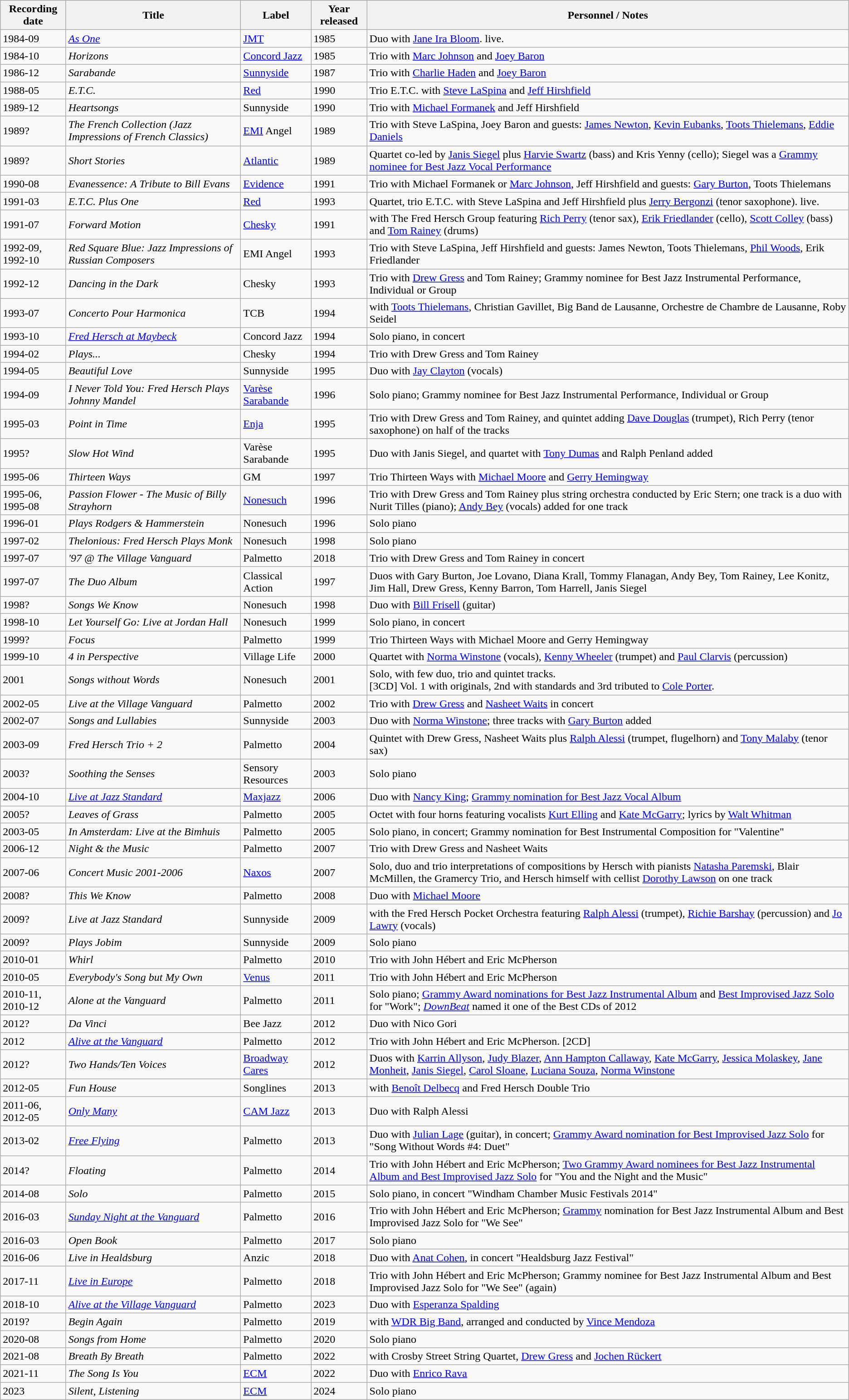<table class="wikitable sortable">
<tr>
<th>Recording date</th>
<th>Title</th>
<th>Label</th>
<th>Year released</th>
<th>Personnel / Notes</th>
</tr>
<tr>
<td>1984-09</td>
<td><em><a href='#'>As One</a></em></td>
<td><a href='#'>JMT</a></td>
<td>1985</td>
<td>Duo with <a href='#'>Jane Ira Bloom</a>. live.</td>
</tr>
<tr>
<td>1984-10</td>
<td><em>Horizons</em></td>
<td><a href='#'>Concord Jazz</a></td>
<td>1985</td>
<td>Trio with <a href='#'>Marc Johnson</a> and <a href='#'>Joey Baron</a></td>
</tr>
<tr>
<td>1986-12</td>
<td><em>Sarabande</em></td>
<td><a href='#'>Sunnyside</a></td>
<td>1987</td>
<td>Trio with <a href='#'>Charlie Haden</a> and <a href='#'>Joey Baron</a></td>
</tr>
<tr>
<td>1988-05</td>
<td><em>E.T.C.</em></td>
<td><a href='#'>Red</a></td>
<td>1990</td>
<td>Trio E.T.C. with <a href='#'>Steve LaSpina</a> and <a href='#'>Jeff Hirshfield</a></td>
</tr>
<tr>
<td>1989-12</td>
<td><em>Heartsongs</em></td>
<td>Sunnyside</td>
<td>1990</td>
<td>Trio with <a href='#'>Michael Formanek</a> and Jeff Hirshfield</td>
</tr>
<tr>
<td>1989?</td>
<td><em>The French Collection (Jazz Impressions of French Classics)</em></td>
<td><a href='#'>EMI</a> Angel</td>
<td>1989</td>
<td>Trio with Steve LaSpina, Joey Baron and guests: <a href='#'>James Newton</a>, <a href='#'>Kevin Eubanks</a>, <a href='#'>Toots Thielemans</a>, <a href='#'>Eddie Daniels</a></td>
</tr>
<tr>
<td>1989?</td>
<td><em>Short Stories</em></td>
<td><a href='#'>Atlantic</a></td>
<td>1989</td>
<td>Quartet co-led by <a href='#'>Janis Siegel</a> plus <a href='#'>Harvie Swartz</a> (bass) and Kris Yenny (cello); Siegel was a <a href='#'>Grammy nominee for Best Jazz Vocal Performance</a></td>
</tr>
<tr>
<td>1990-08</td>
<td><em>Evanessence: A Tribute to Bill Evans</em></td>
<td><a href='#'>Evidence</a></td>
<td>1991</td>
<td>Trio with Michael Formanek or <a href='#'>Marc Johnson</a>, Jeff Hirshfield and guests: <a href='#'>Gary Burton</a>, Toots Thielemans</td>
</tr>
<tr>
<td>1991-03</td>
<td><em>E.T.C. Plus One</em></td>
<td><a href='#'>Red</a></td>
<td>1993</td>
<td>Quartet, trio E.T.C. with Steve LaSpina and Jeff Hirshfield plus <a href='#'>Jerry Bergonzi</a> (tenor saxophone). live.</td>
</tr>
<tr>
<td>1991-07</td>
<td><em>Forward Motion</em></td>
<td><a href='#'>Chesky</a></td>
<td>1991</td>
<td>with The Fred Hersch Group featuring <a href='#'>Rich Perry</a> (tenor sax), <a href='#'>Erik Friedlander</a> (cello), <a href='#'>Scott Colley</a> (bass) and <a href='#'>Tom Rainey</a> (drums)</td>
</tr>
<tr>
<td>1992-09, <br>1992-10</td>
<td><em>Red Square Blue: Jazz Impressions of Russian Composers</em></td>
<td>EMI Angel</td>
<td>1993</td>
<td>Trio with Steve LaSpina, Jeff Hirshfield and guests: James Newton, Toots Thielemans, <a href='#'>Phil Woods</a>, Erik Friedlander</td>
</tr>
<tr>
<td>1992-12</td>
<td><em>Dancing in the Dark</em></td>
<td>Chesky</td>
<td>1993</td>
<td>Trio with <a href='#'>Drew Gress</a> and Tom Rainey; Grammy nominee for Best Jazz Instrumental Performance, Individual or Group</td>
</tr>
<tr>
<td>1993-07</td>
<td><em>Concerto Pour Harmonica</em></td>
<td>TCB</td>
<td>1994</td>
<td>with <a href='#'>Toots Thielemans</a>, Christian Gavillet, Big Band de Lausanne, Orchestre de Chambre de Lausanne, Roby Seidel</td>
</tr>
<tr>
<td>1993-10</td>
<td><em><a href='#'>Fred Hersch at Maybeck</a></em></td>
<td>Concord Jazz</td>
<td>1994</td>
<td>Solo piano, in concert</td>
</tr>
<tr>
<td>1994-02</td>
<td><em>Plays...</em></td>
<td>Chesky</td>
<td>1994</td>
<td>Trio with Drew Gress and Tom Rainey</td>
</tr>
<tr>
<td>1994-05</td>
<td><em>Beautiful Love</em></td>
<td>Sunnyside</td>
<td>1995</td>
<td>Duo with <a href='#'>Jay Clayton</a> (vocals)</td>
</tr>
<tr>
<td>1994-09</td>
<td><em>I Never Told You: Fred Hersch Plays Johnny Mandel</em></td>
<td><a href='#'>Varèse Sarabande</a></td>
<td>1996</td>
<td>Solo piano; Grammy nominee for Best Jazz Instrumental Performance, Individual or Group</td>
</tr>
<tr>
<td>1995-03</td>
<td><em>Point in Time</em></td>
<td><a href='#'>Enja</a></td>
<td>1995</td>
<td>Trio with Drew Gress and Tom Rainey, and quintet adding <a href='#'>Dave Douglas</a> (trumpet), Rich Perry (tenor saxophone) on half of the tracks</td>
</tr>
<tr>
<td>1995?</td>
<td><em>Slow Hot Wind</em></td>
<td>Varèse Sarabande</td>
<td>1995</td>
<td>Duo with Janis Siegel, and quartet with <a href='#'>Tony Dumas</a> and Ralph Penland added</td>
</tr>
<tr>
<td>1995-06</td>
<td><em>Thirteen Ways</em></td>
<td>GM</td>
<td>1997</td>
<td>Trio Thirteen Ways with <a href='#'>Michael Moore</a> and <a href='#'>Gerry Hemingway</a></td>
</tr>
<tr>
<td>1995-06, <br>1995-08</td>
<td><em>Passion Flower - The Music of Billy Strayhorn</em></td>
<td><a href='#'>Nonesuch</a></td>
<td>1996</td>
<td>Trio with Drew Gress and Tom Rainey plus string orchestra conducted by Eric Stern; one track is a duo with Nurit Tilles (piano); <a href='#'>Andy Bey</a> (vocals) added for one track</td>
</tr>
<tr>
<td>1996-01</td>
<td><em>Plays Rodgers & Hammerstein</em></td>
<td>Nonesuch</td>
<td>1996</td>
<td>Solo piano</td>
</tr>
<tr>
<td>1997-02</td>
<td><em>Thelonious: Fred Hersch Plays Monk</em></td>
<td>Nonesuch</td>
<td>1998</td>
<td>Solo piano</td>
</tr>
<tr>
<td>1997-07</td>
<td><em> '97 @ The Village Vanguard</em></td>
<td>Palmetto</td>
<td>2018</td>
<td>Trio with Drew Gress and Tom Rainey in concert</td>
</tr>
<tr>
<td>1997-07</td>
<td><em>The Duo Album</em></td>
<td>Classical Action</td>
<td>1997</td>
<td>Duos with Gary Burton, Joe Lovano, Diana Krall, Tommy Flanagan, Andy Bey, Tom Rainey, Lee Konitz, Jim Hall, Drew Gress, Kenny Barron, Tom Harrell, Janis Siegel</td>
</tr>
<tr>
<td>1998?</td>
<td><em>Songs We Know</em></td>
<td>Nonesuch</td>
<td>1998</td>
<td>Duo with <a href='#'>Bill Frisell</a> (guitar)</td>
</tr>
<tr>
<td>1998-10</td>
<td><em>Let Yourself Go: Live at Jordan Hall</em></td>
<td>Nonesuch</td>
<td>1999</td>
<td>Solo piano, in concert</td>
</tr>
<tr>
<td>1999?</td>
<td><em>Focus</em></td>
<td>Palmetto</td>
<td>1999</td>
<td>Trio Thirteen Ways with Michael Moore and Gerry Hemingway</td>
</tr>
<tr>
<td>1999-10</td>
<td><em>4 in Perspective</em></td>
<td>Village Life</td>
<td>2000</td>
<td>Quartet with <a href='#'>Norma Winstone</a> (vocals), <a href='#'>Kenny Wheeler</a> (trumpet) and <a href='#'>Paul Clarvis</a> (percussion)</td>
</tr>
<tr>
<td>2001</td>
<td><em>Songs without Words</em></td>
<td>Nonesuch</td>
<td>2001</td>
<td>Solo, with few duo, trio and quintet tracks.<br>[3CD] Vol. 1 with originals, 2nd with standards and 3rd tributed to <a href='#'>Cole Porter</a>.</td>
</tr>
<tr>
<td>2002-05</td>
<td><em>Live at the Village Vanguard</em></td>
<td>Palmetto</td>
<td>2002</td>
<td>Trio with <a href='#'>Drew Gress</a> and <a href='#'>Nasheet Waits</a> in concert</td>
</tr>
<tr>
<td>2002-07</td>
<td><em>Songs and Lullabies</em></td>
<td>Sunnyside</td>
<td>2003</td>
<td>Duo with <a href='#'>Norma Winstone</a>; three tracks with <a href='#'>Gary Burton</a> added</td>
</tr>
<tr>
<td>2003-09</td>
<td><em>Fred Hersch Trio + 2</em></td>
<td>Palmetto</td>
<td>2004</td>
<td>Quintet with Drew Gress, Nasheet Waits plus <a href='#'>Ralph Alessi</a> (trumpet, flugelhorn) and <a href='#'>Tony Malaby</a> (tenor sax)</td>
</tr>
<tr>
<td>2003?</td>
<td><em>Soothing the Senses</em></td>
<td>Sensory Resources</td>
<td>2003</td>
<td>Solo piano</td>
</tr>
<tr>
<td>2004-10</td>
<td><em><a href='#'>Live at Jazz Standard</a></em></td>
<td><a href='#'>Maxjazz</a></td>
<td>2006</td>
<td>Duo with <a href='#'>Nancy King</a>; <a href='#'>Grammy nomination for Best Jazz Vocal Album</a></td>
</tr>
<tr>
<td>2005?</td>
<td><em>Leaves of Grass</em></td>
<td>Palmetto</td>
<td>2005</td>
<td>Octet with four horns featuring vocalists <a href='#'>Kurt Elling</a> and <a href='#'>Kate McGarry</a>; lyrics by <a href='#'>Walt Whitman</a></td>
</tr>
<tr>
<td>2003-05</td>
<td><em>In Amsterdam: Live at the Bimhuis</em></td>
<td>Palmetto</td>
<td>2005</td>
<td>Solo piano, in concert; Grammy nomination for Best Instrumental Composition for "Valentine"</td>
</tr>
<tr>
<td>2006-12</td>
<td><em>Night & the Music</em></td>
<td>Palmetto</td>
<td>2007</td>
<td>Trio with Drew Gress and Nasheet Waits</td>
</tr>
<tr>
<td>2007-06</td>
<td><em>Concert Music 2001-2006</em></td>
<td><a href='#'>Naxos</a></td>
<td>2007</td>
<td>Solo, duo and trio interpretations of compositions by Hersch with pianists <a href='#'>Natasha Paremski</a>, Blair McMillen, the Gramercy Trio, and Hersch himself with cellist <a href='#'>Dorothy Lawson</a> on one track</td>
</tr>
<tr>
<td>2008?</td>
<td><em>This We Know</em></td>
<td>Palmetto</td>
<td>2008</td>
<td>Duo with <a href='#'>Michael Moore</a></td>
</tr>
<tr>
<td>2009?</td>
<td><em>Live at Jazz Standard</em></td>
<td>Sunnyside</td>
<td>2009</td>
<td>with the Fred Hersch Pocket Orchestra featuring <a href='#'>Ralph Alessi</a> (trumpet), <a href='#'>Richie Barshay</a> (percussion) and <a href='#'>Jo Lawry</a> (vocals)</td>
</tr>
<tr>
<td>2009?</td>
<td><em>Plays Jobim</em></td>
<td>Sunnyside</td>
<td>2009</td>
<td>Solo piano</td>
</tr>
<tr>
<td>2010-01</td>
<td><em>Whirl</em></td>
<td>Palmetto</td>
<td>2010</td>
<td>Trio with John Hébert and Eric McPherson</td>
</tr>
<tr>
<td>2010-05</td>
<td><em>Everybody's Song but My Own</em></td>
<td><a href='#'>Venus</a></td>
<td>2011</td>
<td>Trio with John Hébert and Eric McPherson</td>
</tr>
<tr>
<td>2010-11, <br>2010-12</td>
<td><em>Alone at the Vanguard</em></td>
<td>Palmetto</td>
<td>2011</td>
<td>Solo piano; <a href='#'>Grammy Award nominations for Best Jazz Instrumental Album</a> and <a href='#'>Best Improvised Jazz Solo</a> for "Work"; <em><a href='#'>DownBeat</a></em> named it one of the Best CDs of 2012</td>
</tr>
<tr>
<td>2012?</td>
<td><em>Da Vinci</em></td>
<td>Bee Jazz</td>
<td>2012</td>
<td>Duo with Nico Gori</td>
</tr>
<tr>
<td>2012</td>
<td><em><a href='#'>Alive at the Vanguard</a></em></td>
<td>Palmetto</td>
<td>2012</td>
<td>Trio with John Hébert and Eric McPherson. [2CD]</td>
</tr>
<tr>
<td>2012?</td>
<td><em>Two Hands/Ten Voices</em></td>
<td><a href='#'>Broadway Cares</a></td>
<td>2012</td>
<td>Duos with <a href='#'>Karrin Allyson</a>, <a href='#'>Judy Blazer</a>, <a href='#'>Ann Hampton Callaway</a>, <a href='#'>Kate McGarry</a>, <a href='#'>Jessica Molaskey</a>, <a href='#'>Jane Monheit</a>, <a href='#'>Janis Siegel</a>, <a href='#'>Carol Sloane</a>, <a href='#'>Luciana Souza</a>, <a href='#'>Norma Winstone</a></td>
</tr>
<tr>
<td>2012-05</td>
<td><em>Fun House</em></td>
<td>Songlines</td>
<td>2013</td>
<td>with <a href='#'>Benoît Delbecq</a> and Fred Hersch Double Trio</td>
</tr>
<tr>
<td>2011-06, <br>2012-05</td>
<td><em><a href='#'>Only Many</a></em></td>
<td><a href='#'>CAM Jazz</a></td>
<td>2013</td>
<td>Duo with Ralph Alessi</td>
</tr>
<tr>
<td>2013-02</td>
<td><em><a href='#'>Free Flying</a></em></td>
<td>Palmetto</td>
<td>2013</td>
<td>Duo with <a href='#'>Julian Lage</a> (guitar), in concert; <a href='#'>Grammy Award nomination for Best Improvised Jazz Solo</a> for "Song Without Words #4: Duet"</td>
</tr>
<tr>
<td>2014?</td>
<td><em>Floating</em></td>
<td>Palmetto</td>
<td>2014</td>
<td>Trio with John Hébert and Eric McPherson; <a href='#'>Two Grammy Award nominees for Best Jazz Instrumental Album and Best Improvised Jazz Solo</a> for "You and the Night and the Music"</td>
</tr>
<tr>
<td>2014-08</td>
<td><em>Solo</em></td>
<td>Palmetto</td>
<td>2015</td>
<td>Solo piano, in concert "Windham Chamber Music Festivals 2014"</td>
</tr>
<tr>
<td>2016-03</td>
<td><em><a href='#'>Sunday Night at the Vanguard</a></em></td>
<td>Palmetto</td>
<td>2016</td>
<td>Trio with John Hébert and Eric McPherson; <a href='#'>Grammy</a> nomination for Best Jazz Instrumental Album and Best Improvised Jazz Solo for "We See"</td>
</tr>
<tr>
<td>2016-03</td>
<td><em>Open Book</em></td>
<td>Palmetto</td>
<td>2017</td>
<td>Solo piano</td>
</tr>
<tr>
<td>2016-06</td>
<td><em>Live in Healdsburg</em></td>
<td>Anzic</td>
<td>2018</td>
<td>Duo with <a href='#'>Anat Cohen</a>, in concert "Healdsburg Jazz Festival"</td>
</tr>
<tr>
<td>2017-11</td>
<td><em><a href='#'>Live in Europe</a></em></td>
<td>Palmetto</td>
<td>2018</td>
<td>Trio with John Hébert and Eric McPherson; Grammy nominee for Best Jazz Instrumental Album and Best Improvised Jazz Solo for "We See" (again)</td>
</tr>
<tr>
<td>2018-10</td>
<td><em><a href='#'>Alive at the Village Vanguard</a></em></td>
<td>Palmetto</td>
<td>2023</td>
<td>Duo with <a href='#'>Esperanza Spalding</a></td>
</tr>
<tr>
<td>2019?</td>
<td><em>Begin Again</em></td>
<td>Palmetto</td>
<td>2019</td>
<td>with <a href='#'>WDR Big Band</a>, arranged and conducted by <a href='#'>Vince Mendoza</a></td>
</tr>
<tr>
<td>2020-08</td>
<td><em>Songs from Home</em></td>
<td>Palmetto</td>
<td>2020</td>
<td>Solo piano</td>
</tr>
<tr>
<td>2021-08</td>
<td><em>Breath By Breath</em></td>
<td>Palmetto</td>
<td>2022</td>
<td>with Crosby Street String Quartet, <a href='#'>Drew Gress</a> and <a href='#'>Jochen Rückert</a></td>
</tr>
<tr>
<td>2021-11</td>
<td><em>The Song Is You</em></td>
<td><a href='#'>ECM</a></td>
<td>2022</td>
<td>Duo with <a href='#'>Enrico Rava</a></td>
</tr>
<tr>
<td>2023</td>
<td><em>Silent, Listening</em></td>
<td><a href='#'>ECM</a></td>
<td>2024</td>
<td>Solo piano</td>
</tr>
</table>
